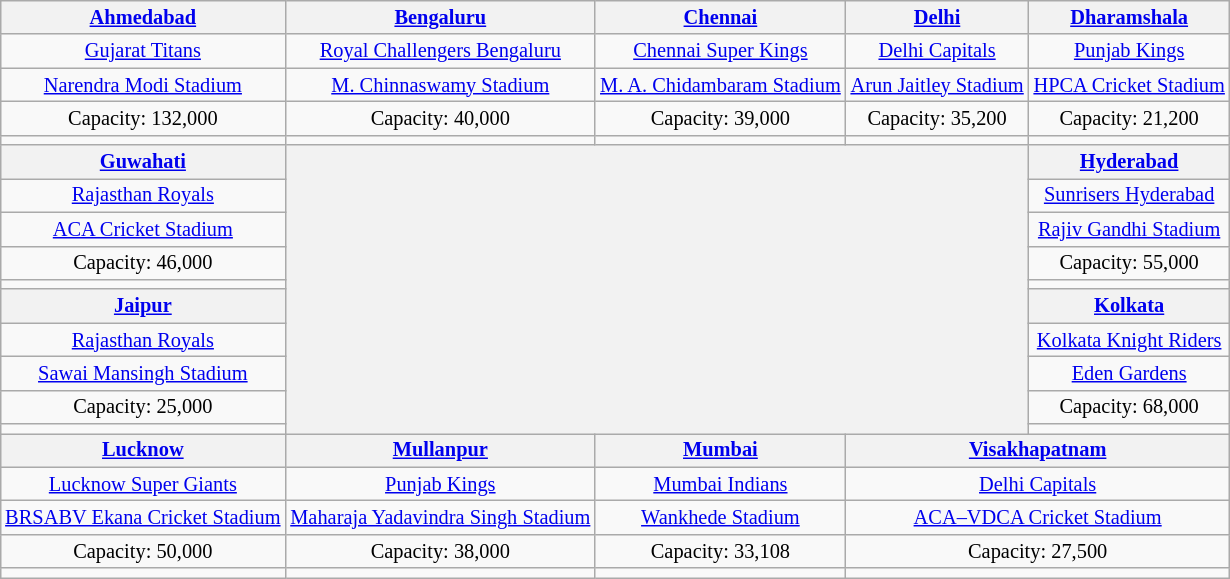<table class="wikitable" style="text-align:center;margin:auto;font-size:85%;">
<tr>
<th><a href='#'>Ahmedabad</a></th>
<th><a href='#'>Bengaluru</a></th>
<th><a href='#'>Chennai</a></th>
<th><a href='#'>Delhi</a></th>
<th><a href='#'>Dharamshala</a></th>
</tr>
<tr>
<td><a href='#'>Gujarat Titans</a></td>
<td><a href='#'>Royal Challengers Bengaluru</a></td>
<td><a href='#'>Chennai Super Kings</a></td>
<td><a href='#'>Delhi Capitals</a></td>
<td><a href='#'>Punjab Kings</a></td>
</tr>
<tr>
<td><a href='#'>Narendra Modi Stadium</a></td>
<td><a href='#'>M. Chinnaswamy Stadium</a></td>
<td><a href='#'>M. A. Chidambaram Stadium</a></td>
<td><a href='#'>Arun Jaitley Stadium</a></td>
<td><a href='#'>HPCA Cricket Stadium</a></td>
</tr>
<tr>
<td>Capacity: 132,000</td>
<td>Capacity: 40,000</td>
<td>Capacity: 39,000</td>
<td>Capacity: 35,200</td>
<td>Capacity: 21,200</td>
</tr>
<tr>
<td></td>
<td></td>
<td></td>
<td></td>
<td></td>
</tr>
<tr>
<th><a href='#'>Guwahati</a></th>
<th colspan="3" rowspan="10"></th>
<th><a href='#'>Hyderabad</a></th>
</tr>
<tr>
<td><a href='#'>Rajasthan Royals</a></td>
<td><a href='#'>Sunrisers Hyderabad</a></td>
</tr>
<tr>
<td><a href='#'>ACA Cricket Stadium</a></td>
<td><a href='#'>Rajiv Gandhi Stadium</a></td>
</tr>
<tr>
<td>Capacity: 46,000</td>
<td>Capacity: 55,000</td>
</tr>
<tr>
<td></td>
<td></td>
</tr>
<tr>
<th><a href='#'>Jaipur</a></th>
<th><a href='#'>Kolkata</a></th>
</tr>
<tr>
<td><a href='#'>Rajasthan Royals</a></td>
<td><a href='#'>Kolkata Knight Riders</a></td>
</tr>
<tr>
<td><a href='#'>Sawai Mansingh Stadium</a></td>
<td><a href='#'>Eden Gardens</a></td>
</tr>
<tr>
<td>Capacity: 25,000</td>
<td>Capacity: 68,000</td>
</tr>
<tr>
<td></td>
<td></td>
</tr>
<tr>
<th><a href='#'>Lucknow</a></th>
<th><a href='#'>Mullanpur</a></th>
<th><a href='#'>Mumbai</a></th>
<th colspan="2"><a href='#'>Visakhapatnam</a></th>
</tr>
<tr>
<td><a href='#'>Lucknow Super Giants</a></td>
<td><a href='#'>Punjab Kings</a></td>
<td><a href='#'>Mumbai Indians</a></td>
<td colspan="2"><a href='#'>Delhi Capitals</a></td>
</tr>
<tr>
<td><a href='#'>BRSABV Ekana Cricket Stadium</a></td>
<td><a href='#'>Maharaja Yadavindra Singh Stadium</a></td>
<td><a href='#'>Wankhede Stadium</a></td>
<td colspan="2"><a href='#'>ACA–VDCA Cricket Stadium</a></td>
</tr>
<tr>
<td>Capacity: 50,000</td>
<td>Capacity: 38,000</td>
<td>Capacity: 33,108</td>
<td colspan="2">Capacity: 27,500</td>
</tr>
<tr>
<td></td>
<td></td>
<td></td>
<td colspan="2"></td>
</tr>
</table>
